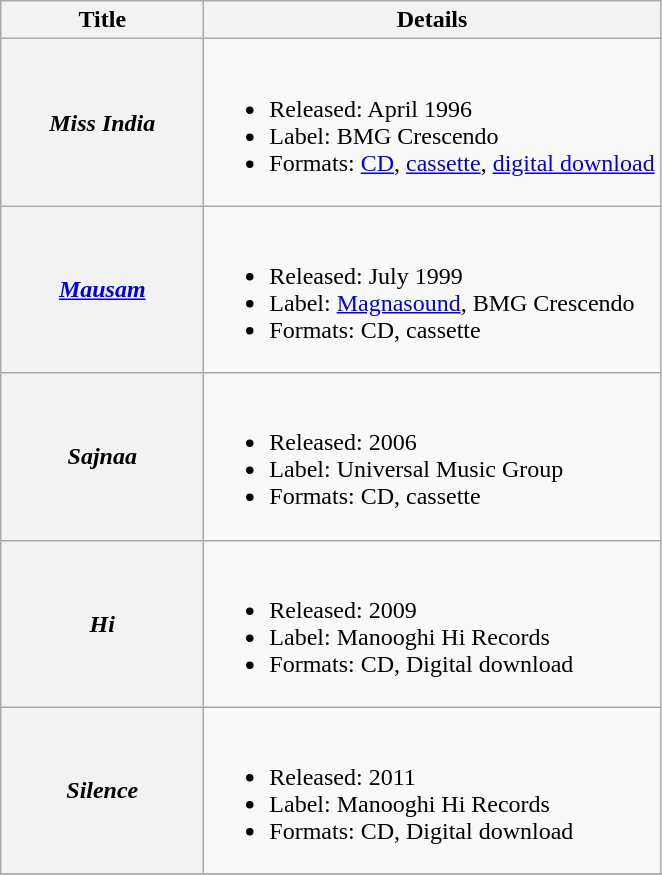<table class="wikitable plainrowheaders">
<tr>
<th scope="col" style="width:8em;">Title</th>
<th scope="col">Details</th>
</tr>
<tr>
<th scope="row"><em>Miss India</em></th>
<td><br><ul><li>Released: April 1996</li><li>Label: BMG Crescendo</li><li>Formats: <a href='#'>CD</a>, <a href='#'>cassette</a>, <a href='#'>digital download</a></li></ul></td>
</tr>
<tr>
<th scope="row"><em><a href='#'>Mausam</a></em></th>
<td><br><ul><li>Released: July 1999</li><li>Label: <a href='#'>Magnasound</a>, BMG Crescendo</li><li>Formats: CD, cassette</li></ul></td>
</tr>
<tr>
<th scope="row"><em>Sajnaa</em></th>
<td><br><ul><li>Released: 2006</li><li>Label: Universal Music Group</li><li>Formats: CD, cassette</li></ul></td>
</tr>
<tr>
<th scope="row"><em>Hi</em></th>
<td><br><ul><li>Released: 2009</li><li>Label: Manooghi Hi Records</li><li>Formats: CD, Digital download</li></ul></td>
</tr>
<tr>
<th scope="row"><em>Silence</em></th>
<td><br><ul><li>Released: 2011</li><li>Label: Manooghi Hi Records</li><li>Formats: CD, Digital download</li></ul></td>
</tr>
<tr>
</tr>
</table>
